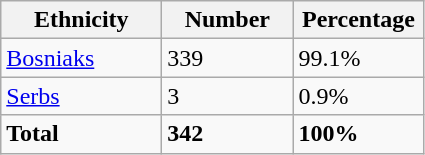<table class="wikitable">
<tr>
<th width="100px">Ethnicity</th>
<th width="80px">Number</th>
<th width="80px">Percentage</th>
</tr>
<tr>
<td><a href='#'>Bosniaks</a></td>
<td>339</td>
<td>99.1%</td>
</tr>
<tr>
<td><a href='#'>Serbs</a></td>
<td>3</td>
<td>0.9%</td>
</tr>
<tr>
<td><strong>Total</strong></td>
<td><strong>342</strong></td>
<td><strong>100%</strong></td>
</tr>
</table>
